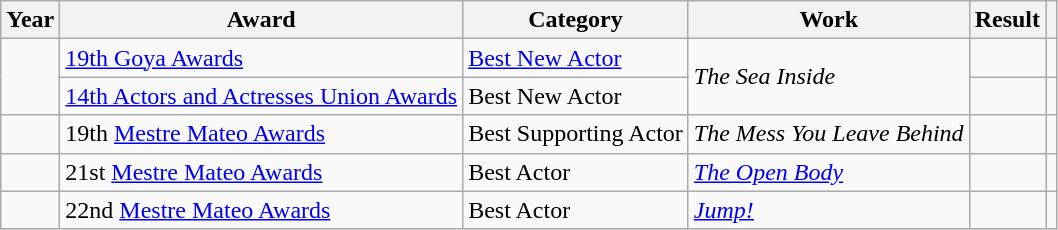<table class="wikitable sortable plainrowheaders">
<tr>
<th>Year</th>
<th>Award</th>
<th>Category</th>
<th>Work</th>
<th>Result</th>
<th scope="col" class="unsortable"></th>
</tr>
<tr>
<td rowspan = "2"></td>
<td><a href='#'>19th Goya Awards</a></td>
<td><a href='#'>Best New Actor</a></td>
<td rowspan = "2"><em>The Sea Inside</em></td>
<td></td>
<td></td>
</tr>
<tr>
<td><a href='#'>14th Actors and Actresses Union Awards</a></td>
<td>Best New Actor</td>
<td></td>
<td></td>
</tr>
<tr>
<td></td>
<td>19th <a href='#'>Mestre Mateo Awards</a></td>
<td>Best Supporting Actor</td>
<td><em>The Mess You Leave Behind</em></td>
<td></td>
<td></td>
</tr>
<tr>
<td></td>
<td>21st <a href='#'>Mestre Mateo Awards</a></td>
<td>Best Actor</td>
<td><em><a href='#'>The Open Body</a></em></td>
<td></td>
<td></td>
</tr>
<tr>
<td></td>
<td>22nd <a href='#'>Mestre Mateo Awards</a></td>
<td>Best Actor</td>
<td><em><a href='#'>Jump!</a></em></td>
<td></td>
<td></td>
</tr>
</table>
